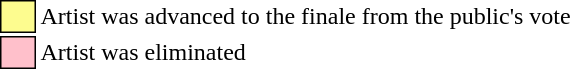<table class="toccolours" style="font-size: 100%">
<tr>
<td style="background:#fdfc8f; border:1px solid black">     </td>
<td>Artist was advanced to the finale from the public's vote</td>
</tr>
<tr>
<td style="background: pink; border:1px solid black">     </td>
<td>Artist was eliminated</td>
</tr>
</table>
